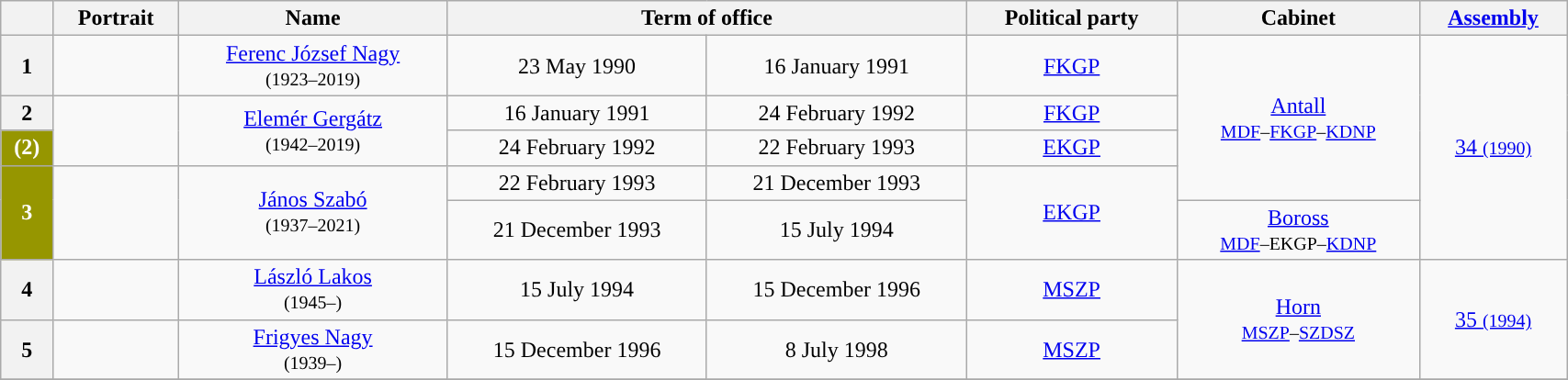<table class="wikitable" style="width:90%; text-align:center;">
<tr>
<th></th>
<th>Portrait</th>
<th>Name<br></th>
<th colspan=2>Term of office</th>
<th>Political party</th>
<th>Cabinet</th>
<th><a href='#'>Assembly</a><br></th>
</tr>
<tr>
<th style="background:">1</th>
<td></td>
<td><a href='#'>Ferenc József Nagy</a><br><small>(1923–2019)</small></td>
<td>23 May 1990</td>
<td>16 January 1991</td>
<td><a href='#'>FKGP</a></td>
<td rowspan="4"><a href='#'>Antall</a><br><small><a href='#'>MDF</a>–<a href='#'>FKGP</a>–<a href='#'>KDNP</a></small></td>
<td rowspan="5"><a href='#'>34 <small>(1990)</small></a></td>
</tr>
<tr>
<th style="background:">2</th>
<td rowspan="2"></td>
<td rowspan="2"><a href='#'>Elemér Gergátz</a><br><small>(1942–2019)</small></td>
<td>16 January 1991</td>
<td>24 February 1992</td>
<td><a href='#'>FKGP</a></td>
</tr>
<tr>
<th style="background-color:#969600; color:white">(2)</th>
<td>24 February 1992</td>
<td>22 February 1993</td>
<td><a href='#'>EKGP</a></td>
</tr>
<tr>
<th rowspan="2" style="background-color:#969600; color:white">3</th>
<td rowspan="2"></td>
<td rowspan="2"><a href='#'>János Szabó</a><br><small>(1937–2021)</small></td>
<td>22 February 1993</td>
<td>21 December 1993</td>
<td rowspan="2"><a href='#'>EKGP</a></td>
</tr>
<tr>
<td>21 December 1993</td>
<td>15 July 1994</td>
<td><a href='#'>Boross</a><br><small><a href='#'>MDF</a>–EKGP–<a href='#'>KDNP</a></small></td>
</tr>
<tr>
<th style="background:">4</th>
<td></td>
<td><a href='#'>László Lakos</a><br><small>(1945–)</small></td>
<td>15 July 1994</td>
<td>15 December 1996</td>
<td><a href='#'>MSZP</a></td>
<td rowspan="2"><a href='#'>Horn</a><br><small><a href='#'>MSZP</a>–<a href='#'>SZDSZ</a></small></td>
<td rowspan="2"><a href='#'>35 <small>(1994)</small></a></td>
</tr>
<tr>
<th style="background:">5</th>
<td></td>
<td><a href='#'>Frigyes Nagy</a><br><small>(1939–)</small></td>
<td>15 December 1996</td>
<td>8 July 1998</td>
<td><a href='#'>MSZP</a></td>
</tr>
<tr>
</tr>
</table>
